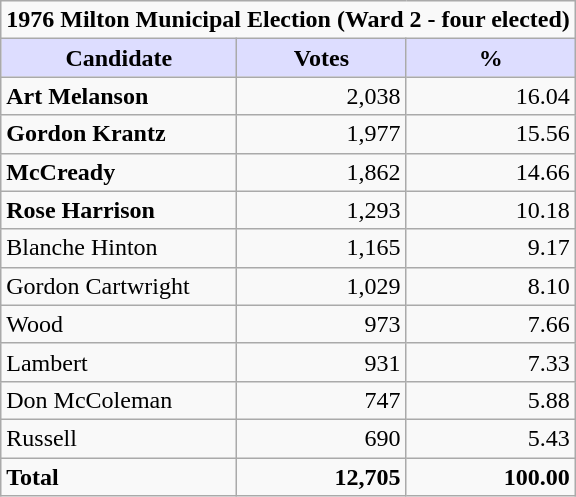<table class="wikitable sortable">
<tr>
<td colspan="3" style="text-align:center;"><strong>1976 Milton Municipal Election (Ward 2 - four elected)</strong></td>
</tr>
<tr>
<th style="background:#ddf; width:150px;">Candidate</th>
<th style="background:#ddf;">Votes</th>
<th style="background:#ddf;">%</th>
</tr>
<tr>
<td><strong>Art Melanson</strong></td>
<td align=right>2,038</td>
<td align=right>16.04</td>
</tr>
<tr>
<td><strong>Gordon Krantz</strong></td>
<td align=right>1,977</td>
<td align=right>15.56</td>
</tr>
<tr>
<td><strong>McCready</strong></td>
<td align=right>1,862</td>
<td align=right>14.66</td>
</tr>
<tr>
<td><strong>Rose Harrison</strong></td>
<td align=right>1,293</td>
<td align=right>10.18</td>
</tr>
<tr>
<td>Blanche Hinton</td>
<td align=right>1,165</td>
<td align=right>9.17</td>
</tr>
<tr>
<td>Gordon Cartwright</td>
<td align=right>1,029</td>
<td align=right>8.10</td>
</tr>
<tr>
<td>Wood</td>
<td align=right>973</td>
<td align=right>7.66</td>
</tr>
<tr>
<td>Lambert</td>
<td align=right>931</td>
<td align=right>7.33</td>
</tr>
<tr>
<td>Don McColeman</td>
<td align=right>747</td>
<td align=right>5.88</td>
</tr>
<tr>
<td>Russell</td>
<td align=right>690</td>
<td align=right>5.43</td>
</tr>
<tr>
<td><strong>Total</strong></td>
<td align=right><strong>12,705</strong></td>
<td align=right><strong>100.00</strong></td>
</tr>
</table>
